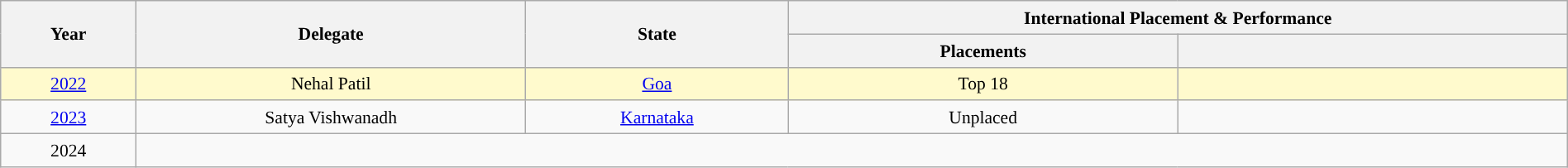<table class="wikitable" style="text-align:center; line-height:20px; font-size:90%; width:100%;">
<tr>
<th rowspan="2"  width=100px>Year</th>
<th rowspan="2"  width=300px>Delegate</th>
<th rowspan="2"  width=200px>State</th>
<th colspan="2"  width=100px>International Placement & Performance</th>
</tr>
<tr>
<th width=300px>Placements</th>
<th width=300px></th>
</tr>
<tr style="background-color:#FFFACD;">
<td><a href='#'>2022</a></td>
<td>Nehal Patil</td>
<td><a href='#'>Goa</a></td>
<td>Top 18</td>
<td></td>
</tr>
<tr>
<td><a href='#'>2023</a></td>
<td>Satya Vishwanadh</td>
<td><a href='#'>Karnataka</a></td>
<td>Unplaced</td>
<td></td>
</tr>
<tr>
<td>2024</td>
<td colspan=4></td>
</tr>
</table>
